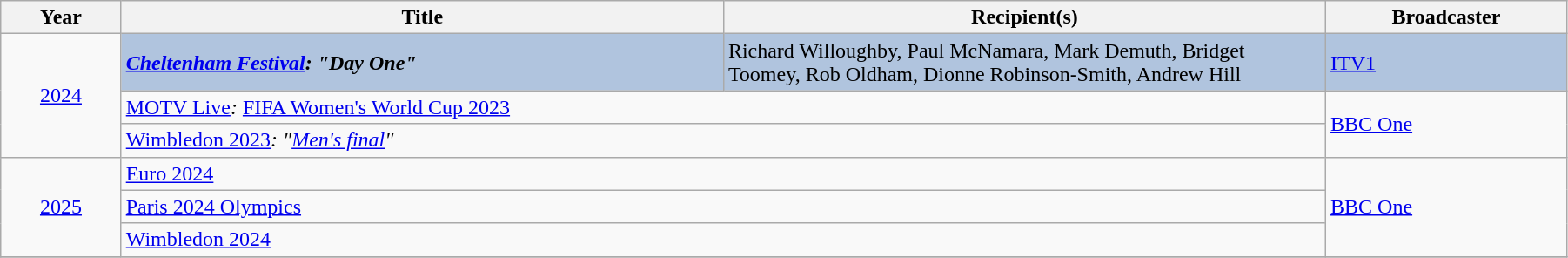<table class="wikitable" width="95%">
<tr>
<th width=5%>Year</th>
<th width=25%>Title</th>
<th width=25%><strong>Recipient(s)</strong></th>
<th width=10%><strong>Broadcaster</strong></th>
</tr>
<tr>
<td rowspan="3" style="text-align:center;"><a href='#'>2024</a><br></td>
<td style="background:#B0C4DE;"><strong><em><a href='#'>Cheltenham Festival</a><em>: "Day One"<strong></td>
<td style="background:#B0C4DE;"></strong>Richard Willoughby, Paul McNamara, Mark Demuth, Bridget Toomey, Rob Oldham, Dionne Robinson-Smith, Andrew Hill<strong></td>
<td style="background:#B0C4DE;"></strong><a href='#'>ITV1</a><strong></td>
</tr>
<tr>
<td colspan="2"></em><a href='#'>MOTV Live</a><em>: </em><a href='#'>FIFA Women's World Cup 2023</a><em></td>
<td rowspan="2"><a href='#'>BBC One</a></td>
</tr>
<tr>
<td colspan="2"></em><a href='#'>Wimbledon 2023</a><em>: "<a href='#'>Men's final</a>"</td>
</tr>
<tr>
<td rowspan="3" style="text-align:center;"><a href='#'>2025</a><br></td>
<td colspan="2"></em><a href='#'>Euro 2024</a><em></td>
<td rowspan="3"><a href='#'>BBC One</a></td>
</tr>
<tr>
<td colspan="2"></em><a href='#'>Paris 2024 Olympics</a><em></td>
</tr>
<tr>
<td colspan="2"></em><a href='#'>Wimbledon 2024</a><em></td>
</tr>
<tr>
</tr>
</table>
